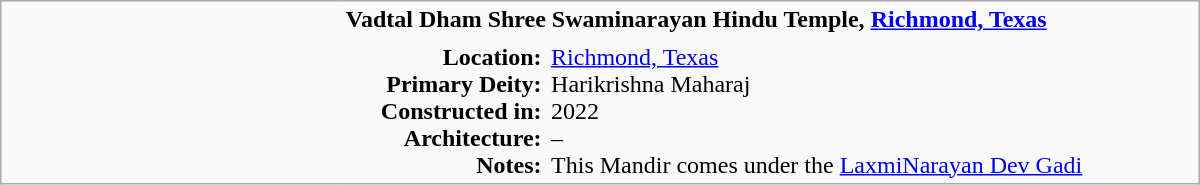<table class="wikitable plain" border="0" width="800">
<tr>
<td width="220px" rowspan="2" style="border:none;"></td>
<td valign="top" colspan=2 style="border:none;"><strong>Vadtal Dham Shree Swaminarayan Hindu Temple, <a href='#'>Richmond, Texas</a></strong></td>
</tr>
<tr>
<td valign="top" style="text-align:right; border:none;"><strong>Location:</strong><br><strong>Primary Deity:</strong><br><strong>Constructed in:</strong><br><strong>Architecture:</strong><br><strong>Notes:</strong></td>
<td valign="top" style="border:none;"><a href='#'>Richmond, Texas</a> <br> Harikrishna Maharaj <br> 2022 <br>– <br>This Mandir comes under the <a href='#'>LaxmiNarayan Dev Gadi</a></td>
</tr>
</table>
